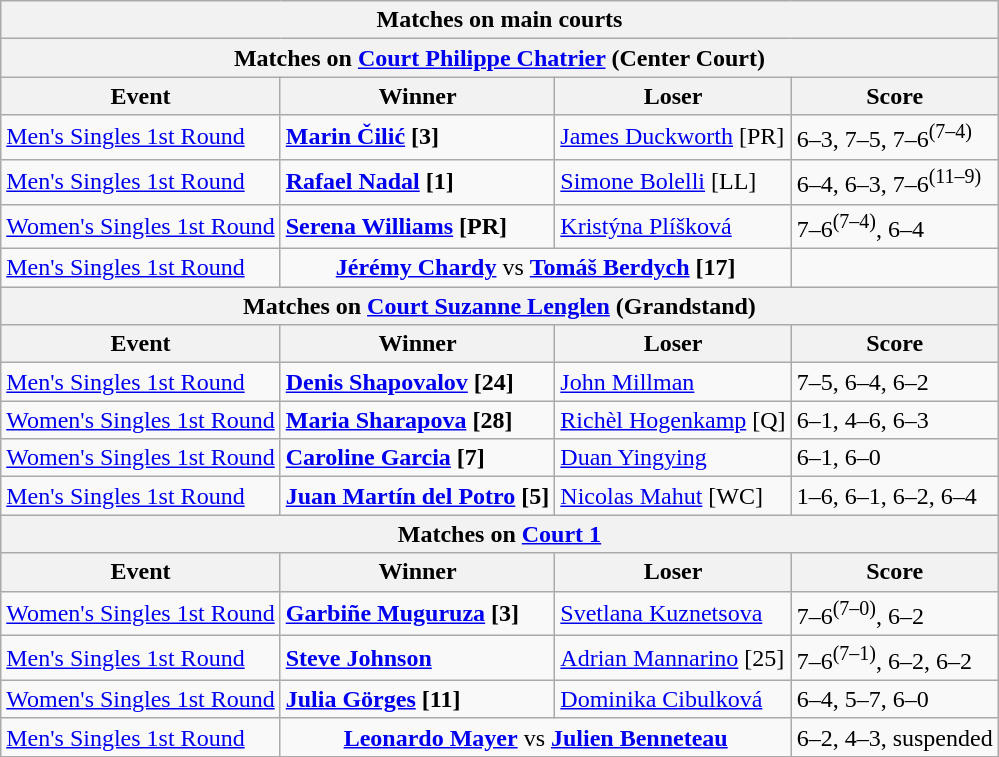<table class="wikitable">
<tr>
<th colspan=4 style=white-space:nowrap>Matches on main courts</th>
</tr>
<tr>
<th colspan=4><strong>Matches on <a href='#'>Court Philippe Chatrier</a> (Center Court)</strong></th>
</tr>
<tr>
<th>Event</th>
<th>Winner</th>
<th>Loser</th>
<th>Score</th>
</tr>
<tr>
<td><a href='#'>Men's Singles 1st Round</a></td>
<td> <strong><a href='#'>Marin Čilić</a> [3]</strong></td>
<td> <a href='#'>James Duckworth</a> [PR]</td>
<td>6–3, 7–5, 7–6<sup>(7–4)</sup></td>
</tr>
<tr>
<td><a href='#'>Men's Singles 1st Round</a></td>
<td> <strong><a href='#'>Rafael Nadal</a> [1]</strong></td>
<td> <a href='#'>Simone Bolelli</a> [LL]</td>
<td>6–4, 6–3, 7–6<sup>(11–9)</sup></td>
</tr>
<tr>
<td><a href='#'>Women's Singles 1st Round</a></td>
<td> <strong><a href='#'>Serena Williams</a> [PR]</strong></td>
<td> <a href='#'>Kristýna Plíšková</a></td>
<td>7–6<sup>(7–4)</sup>, 6–4</td>
</tr>
<tr>
<td><a href='#'>Men's Singles 1st Round</a></td>
<td colspan="2" align="center"> <strong><a href='#'>Jérémy Chardy</a></strong> vs  <strong><a href='#'>Tomáš Berdych</a> [17]</strong></td>
<td></td>
</tr>
<tr>
<th colspan=4><strong>Matches on <a href='#'>Court Suzanne Lenglen</a> (Grandstand)</strong></th>
</tr>
<tr>
<th>Event</th>
<th>Winner</th>
<th>Loser</th>
<th>Score</th>
</tr>
<tr>
<td><a href='#'>Men's Singles 1st Round</a></td>
<td> <strong><a href='#'>Denis Shapovalov</a> [24]</strong></td>
<td> <a href='#'>John Millman</a></td>
<td>7–5, 6–4, 6–2</td>
</tr>
<tr>
<td><a href='#'>Women's Singles 1st Round</a></td>
<td> <strong><a href='#'>Maria Sharapova</a> [28]</strong></td>
<td> <a href='#'>Richèl Hogenkamp</a> [Q]</td>
<td>6–1, 4–6, 6–3</td>
</tr>
<tr>
<td><a href='#'>Women's Singles 1st Round</a></td>
<td> <strong><a href='#'>Caroline Garcia</a> [7]</strong></td>
<td> <a href='#'>Duan Yingying</a></td>
<td>6–1, 6–0</td>
</tr>
<tr>
<td><a href='#'>Men's Singles 1st Round</a></td>
<td> <strong><a href='#'>Juan Martín del Potro</a> [5]</strong></td>
<td> <a href='#'>Nicolas Mahut</a> [WC]</td>
<td>1–6, 6–1, 6–2, 6–4</td>
</tr>
<tr>
<th colspan=4><strong>Matches on <a href='#'>Court 1</a></strong></th>
</tr>
<tr>
<th>Event</th>
<th>Winner</th>
<th>Loser</th>
<th>Score</th>
</tr>
<tr>
<td><a href='#'>Women's Singles 1st Round</a></td>
<td> <strong><a href='#'>Garbiñe Muguruza</a> [3]</strong></td>
<td> <a href='#'>Svetlana Kuznetsova</a></td>
<td>7–6<sup>(7–0)</sup>, 6–2</td>
</tr>
<tr>
<td><a href='#'>Men's Singles 1st Round</a></td>
<td> <strong><a href='#'>Steve Johnson</a></strong></td>
<td> <a href='#'>Adrian Mannarino</a> [25]</td>
<td>7–6<sup>(7–1)</sup>, 6–2, 6–2</td>
</tr>
<tr>
<td><a href='#'>Women's Singles 1st Round</a></td>
<td> <strong><a href='#'>Julia Görges</a> [11]</strong></td>
<td> <a href='#'>Dominika Cibulková</a></td>
<td>6–4, 5–7, 6–0</td>
</tr>
<tr>
<td><a href='#'>Men's Singles 1st Round</a></td>
<td colspan="2" align="center"> <strong><a href='#'>Leonardo Mayer</a></strong> vs  <strong><a href='#'>Julien Benneteau</a></strong></td>
<td>6–2, 4–3, suspended</td>
</tr>
<tr>
</tr>
</table>
